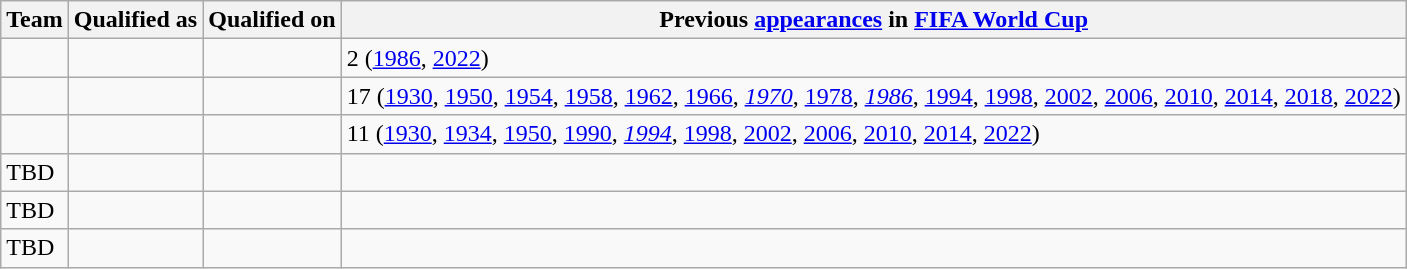<table class="wikitable sortable">
<tr>
<th>Team</th>
<th>Qualified as</th>
<th>Qualified on</th>
<th data-sort-type="number">Previous <a href='#'>appearances</a> in <a href='#'>FIFA World Cup</a></th>
</tr>
<tr>
<td></td>
<td></td>
<td></td>
<td>2 (<a href='#'>1986</a>, <a href='#'>2022</a>)</td>
</tr>
<tr>
<td></td>
<td></td>
<td></td>
<td>17 (<a href='#'>1930</a>, <a href='#'>1950</a>, <a href='#'>1954</a>, <a href='#'>1958</a>, <a href='#'>1962</a>, <a href='#'>1966</a>, <em><a href='#'>1970</a></em>, <a href='#'>1978</a>, <em><a href='#'>1986</a></em>, <a href='#'>1994</a>, <a href='#'>1998</a>, <a href='#'>2002</a>, <a href='#'>2006</a>, <a href='#'>2010</a>, <a href='#'>2014</a>, <a href='#'>2018</a>, <a href='#'>2022</a>)</td>
</tr>
<tr>
<td></td>
<td></td>
<td></td>
<td>11 (<a href='#'>1930</a>, <a href='#'>1934</a>, <a href='#'>1950</a>, <a href='#'>1990</a>, <em><a href='#'>1994</a></em>, <a href='#'>1998</a>, <a href='#'>2002</a>, <a href='#'>2006</a>, <a href='#'>2010</a>, <a href='#'>2014</a>, <a href='#'>2022</a>)</td>
</tr>
<tr>
<td>TBD</td>
<td></td>
<td></td>
<td></td>
</tr>
<tr>
<td>TBD</td>
<td></td>
<td></td>
<td></td>
</tr>
<tr>
<td>TBD</td>
<td></td>
<td></td>
<td></td>
</tr>
</table>
